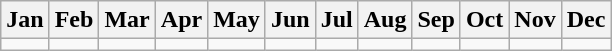<table class="wikitable">
<tr>
<th>Jan</th>
<th>Feb</th>
<th>Mar</th>
<th>Apr</th>
<th>May</th>
<th>Jun</th>
<th>Jul</th>
<th>Aug</th>
<th>Sep</th>
<th>Oct</th>
<th>Nov</th>
<th>Dec</th>
</tr>
<tr>
<td></td>
<td></td>
<td></td>
<td></td>
<td></td>
<td></td>
<td></td>
<td></td>
<td></td>
<td></td>
<td></td>
<td></td>
</tr>
</table>
